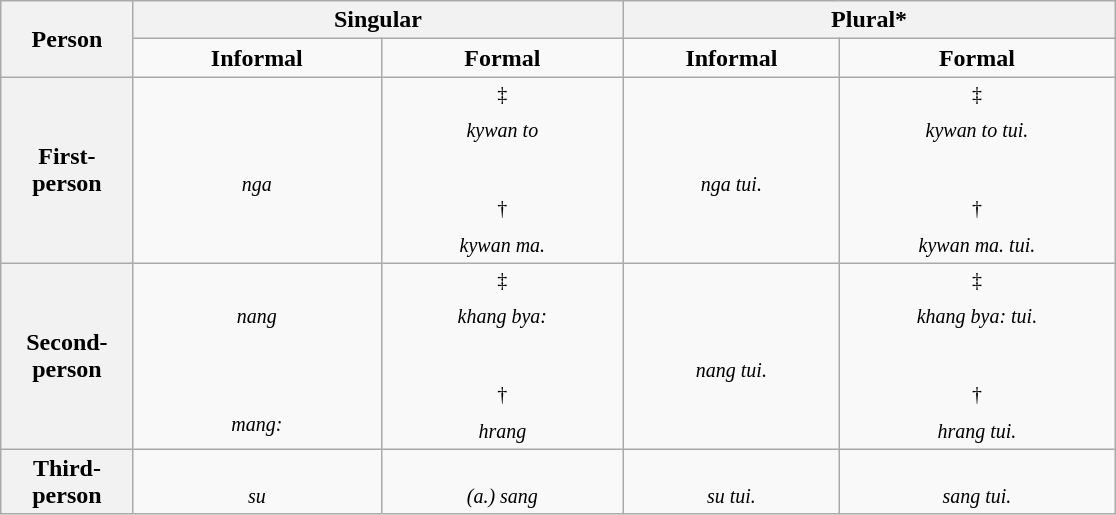<table class="wikitable" style="text-align:center; margin:0 auto">
<tr>
<th rowspan="2" style="width:5em;">Person</th>
<th colspan="2" style="width:20em;">Singular</th>
<th colspan="2" style="width:20em;">Plural*</th>
</tr>
<tr>
<td><strong>Informal</strong></td>
<td><strong>Formal</strong></td>
<td><strong>Informal</strong></td>
<td><strong>Formal</strong></td>
</tr>
<tr>
<th>First-person</th>
<td> <br><small><em>nga</em></small><br></td>
<td><sup>‡</sup> <br><small><em>kywan to</em></small><br><br><br><sup>†</sup> <br><small><em>kywan ma.</em></small> <br></td>
<td> <br><small><em>nga tui.</em></small><br></td>
<td><sup>‡</sup> <br><small><em>kywan to tui.</em></small><br><br><br><sup>†</sup> <br><small><em>kywan ma. tui.</em></small> <br></td>
</tr>
<tr>
<th>Second-person</th>
<td> <br><small><em>nang</em></small><br><br><br> <br><small><em>mang:</em></small><br></td>
<td><sup>‡</sup> <br><small><em>khang bya:</em></small><br><br><br><sup>†</sup> <br><small><em>hrang</em></small><br></td>
<td> <br><small><em>nang tui.</em></small><br></td>
<td><sup>‡</sup> <br><small><em>khang bya: tui.</em></small><br><br><br><sup>†</sup> <br><small><em>hrang tui.</em></small><br></td>
</tr>
<tr>
<th>Third-person</th>
<td> <br><small><em>su</em></small><br></td>
<td> <br><small><em>(a.) sang</em></small><br></td>
<td> <br><small><em>su tui.</em></small><br></td>
<td> <br><small><em>sang tui.</em></small><br></td>
</tr>
</table>
